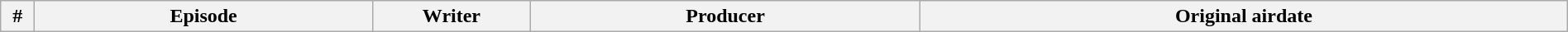<table class="wikitable plainrowheaders" style="width:100%; margin:auto;">
<tr>
<th width="20">#</th>
<th>Episode</th>
<th width="120">Writer</th>
<th>Producer</th>
<th>Original airdate<br>




</th>
</tr>
</table>
